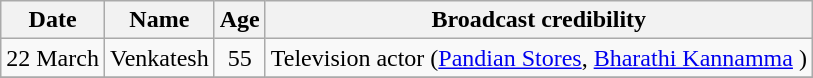<table class="wikitable sortable">
<tr>
<th>Date</th>
<th>Name</th>
<th>Age</th>
<th>Broadcast credibility</th>
</tr>
<tr>
<td>22 March</td>
<td>Venkatesh</td>
<td align=center>55</td>
<td>Television actor (<a href='#'>Pandian Stores</a>, <a href='#'>Bharathi Kannamma</a> )</td>
</tr>
<tr>
</tr>
</table>
